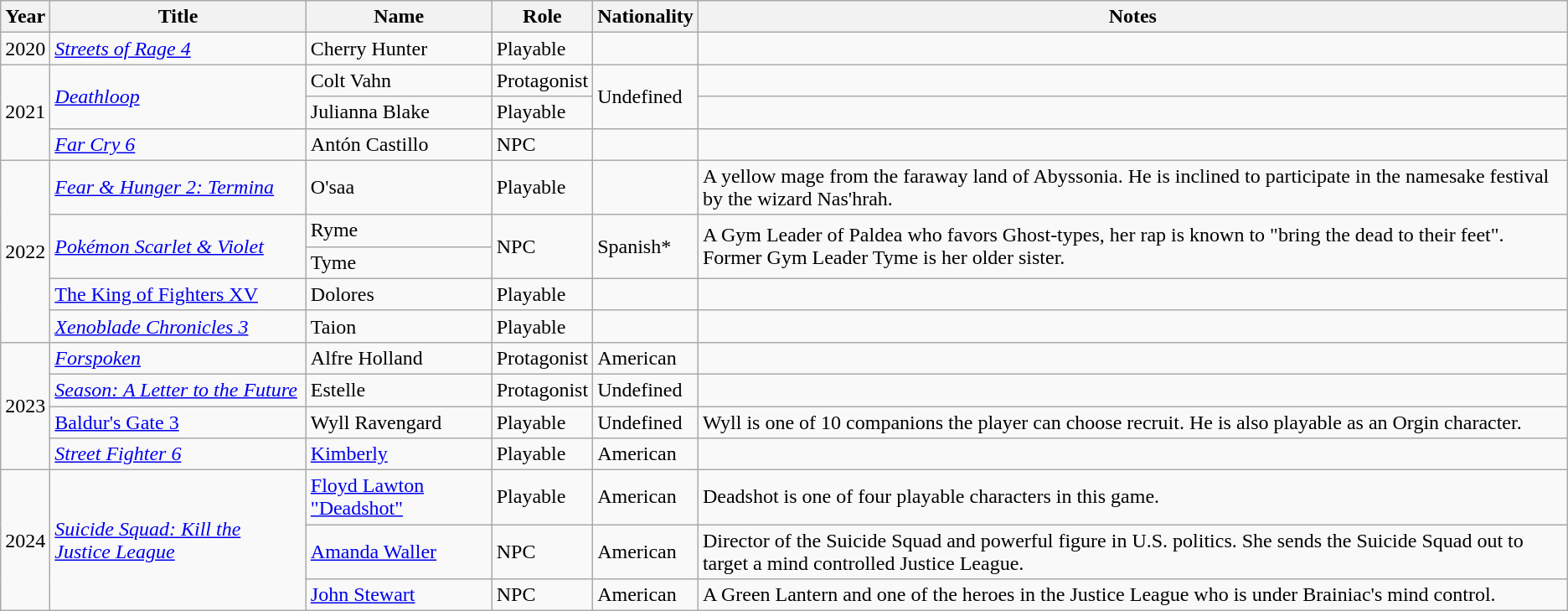<table class="wikitable">
<tr>
<th>Year</th>
<th>Title</th>
<th>Name</th>
<th>Role</th>
<th>Nationality</th>
<th>Notes</th>
</tr>
<tr>
<td>2020</td>
<td><em><a href='#'>Streets of Rage 4</a></em></td>
<td>Cherry Hunter</td>
<td>Playable</td>
<td></td>
<td></td>
</tr>
<tr>
<td rowspan="3">2021</td>
<td rowspan="2"><em><a href='#'>Deathloop</a></em></td>
<td>Colt Vahn</td>
<td>Protagonist</td>
<td rowspan="2">Undefined</td>
<td></td>
</tr>
<tr>
<td>Julianna Blake</td>
<td>Playable</td>
<td></td>
</tr>
<tr>
<td><em><a href='#'>Far Cry 6</a></em></td>
<td>Antón Castillo</td>
<td>NPC</td>
<td></td>
<td></td>
</tr>
<tr>
<td rowspan="5">2022</td>
<td><em><a href='#'>Fear & Hunger 2: Termina</a></em></td>
<td>O'saa</td>
<td>Playable</td>
<td></td>
<td>A yellow mage from the faraway land of Abyssonia. He is inclined to participate in the namesake festival by the wizard Nas'hrah.</td>
</tr>
<tr>
<td rowspan="2"><a href='#'><em>Pokémon Scarlet & Violet</em></a></td>
<td>Ryme</td>
<td rowspan="2">NPC</td>
<td rowspan="2">Spanish*</td>
<td rowspan="2">A Gym Leader of Paldea who favors Ghost-types, her rap is known to "bring the dead to their feet". Former Gym Leader Tyme is her older sister.</td>
</tr>
<tr>
<td>Tyme</td>
</tr>
<tr>
<td><a href='#'>The King of Fighters XV</a></td>
<td>Dolores</td>
<td>Playable</td>
<td></td>
<td></td>
</tr>
<tr>
<td><em><a href='#'>Xenoblade Chronicles 3</a></em></td>
<td>Taion</td>
<td>Playable</td>
<td></td>
<td></td>
</tr>
<tr>
<td rowspan="4">2023</td>
<td><em><a href='#'>Forspoken</a></em></td>
<td>Alfre Holland</td>
<td>Protagonist</td>
<td>American</td>
<td></td>
</tr>
<tr>
<td><em><a href='#'>Season: A Letter to the Future</a></em></td>
<td>Estelle</td>
<td>Protagonist</td>
<td>Undefined</td>
<td></td>
</tr>
<tr>
<td><a href='#'>Baldur's Gate 3</a></td>
<td>Wyll Ravengard</td>
<td>Playable</td>
<td>Undefined</td>
<td>Wyll is one of 10 companions the player can choose recruit. He is also playable as an Orgin character.</td>
</tr>
<tr>
<td><em><a href='#'>Street Fighter 6</a></em></td>
<td><a href='#'>Kimberly</a></td>
<td>Playable</td>
<td>American</td>
<td></td>
</tr>
<tr>
<td rowspan="3">2024</td>
<td rowspan="3"><em><a href='#'>Suicide Squad: Kill the Justice League</a></em></td>
<td><a href='#'>Floyd Lawton "Deadshot"</a></td>
<td>Playable</td>
<td>American</td>
<td>Deadshot is one of four playable characters in this game.</td>
</tr>
<tr>
<td><a href='#'>Amanda Waller</a></td>
<td>NPC</td>
<td>American</td>
<td>Director of the Suicide Squad and powerful figure in U.S. politics. She sends the Suicide Squad out to target a mind controlled Justice League.</td>
</tr>
<tr>
<td><a href='#'>John Stewart</a></td>
<td>NPC</td>
<td>American</td>
<td>A Green Lantern and one of the heroes in the Justice League who is under Brainiac's mind control.</td>
</tr>
</table>
